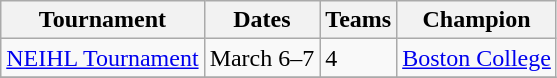<table class="wikitable">
<tr>
<th>Tournament</th>
<th>Dates</th>
<th>Teams</th>
<th>Champion</th>
</tr>
<tr>
<td><a href='#'>NEIHL Tournament</a></td>
<td>March 6–7</td>
<td>4</td>
<td><a href='#'>Boston College</a></td>
</tr>
<tr>
</tr>
</table>
